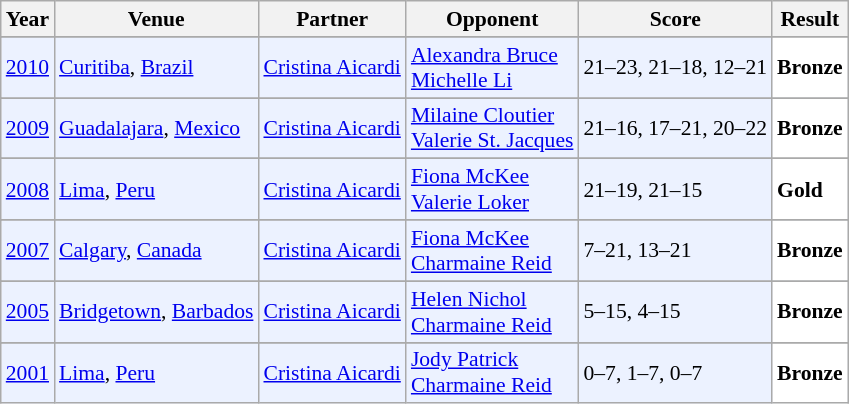<table class="sortable wikitable" style="font-size: 90%;">
<tr>
<th>Year</th>
<th>Venue</th>
<th>Partner</th>
<th>Opponent</th>
<th>Score</th>
<th>Result</th>
</tr>
<tr>
</tr>
<tr style="background:#ECF2FF">
<td align="center"><a href='#'>2010</a></td>
<td align="left"><a href='#'>Curitiba</a>, <a href='#'>Brazil</a></td>
<td align="left"> <a href='#'>Cristina Aicardi</a></td>
<td align="left"> <a href='#'>Alexandra Bruce</a><br> <a href='#'>Michelle Li</a></td>
<td align="left">21–23, 21–18, 12–21</td>
<td style="text-align:left; background:white"> <strong>Bronze</strong></td>
</tr>
<tr>
</tr>
<tr style="background:#ECF2FF">
<td align="center"><a href='#'>2009</a></td>
<td align="left"><a href='#'>Guadalajara</a>, <a href='#'>Mexico</a></td>
<td align="left"> <a href='#'>Cristina Aicardi</a></td>
<td align="left"> <a href='#'>Milaine Cloutier</a><br> <a href='#'>Valerie St. Jacques</a></td>
<td align="left">21–16, 17–21, 20–22</td>
<td style="text-align:left; background:white"> <strong>Bronze</strong></td>
</tr>
<tr>
</tr>
<tr style="background:#ECF2FF">
<td align="center"><a href='#'>2008</a></td>
<td align="left"><a href='#'>Lima</a>, <a href='#'>Peru</a></td>
<td align="left"> <a href='#'>Cristina Aicardi</a></td>
<td align="left"> <a href='#'>Fiona McKee</a><br> <a href='#'>Valerie Loker</a></td>
<td align="left">21–19, 21–15</td>
<td style="text-align:left; background:white"> <strong>Gold</strong></td>
</tr>
<tr>
</tr>
<tr style="background:#ECF2FF">
<td align="center"><a href='#'>2007</a></td>
<td align="left"><a href='#'>Calgary</a>, <a href='#'>Canada</a></td>
<td align="left"> <a href='#'>Cristina Aicardi</a></td>
<td align="left"> <a href='#'>Fiona McKee</a><br> <a href='#'>Charmaine Reid</a></td>
<td align="left">7–21, 13–21</td>
<td style="text-align:left; background:white"> <strong>Bronze</strong></td>
</tr>
<tr>
</tr>
<tr style="background:#ECF2FF">
<td align="center"><a href='#'>2005</a></td>
<td align="left"><a href='#'>Bridgetown</a>, <a href='#'>Barbados</a></td>
<td align="left"> <a href='#'>Cristina Aicardi</a></td>
<td align="left"> <a href='#'>Helen Nichol</a><br> <a href='#'>Charmaine Reid</a></td>
<td align="left">5–15, 4–15</td>
<td style="text-align:left; background:white"> <strong>Bronze</strong></td>
</tr>
<tr>
</tr>
<tr style="background:#ECF2FF">
<td align="center"><a href='#'>2001</a></td>
<td align="left"><a href='#'>Lima</a>, <a href='#'>Peru</a></td>
<td align="left"> <a href='#'>Cristina Aicardi</a></td>
<td align="left"> <a href='#'>Jody Patrick</a><br> <a href='#'>Charmaine Reid</a></td>
<td align="left">0–7, 1–7, 0–7</td>
<td style="text-align:left; background:white"> <strong>Bronze</strong></td>
</tr>
</table>
